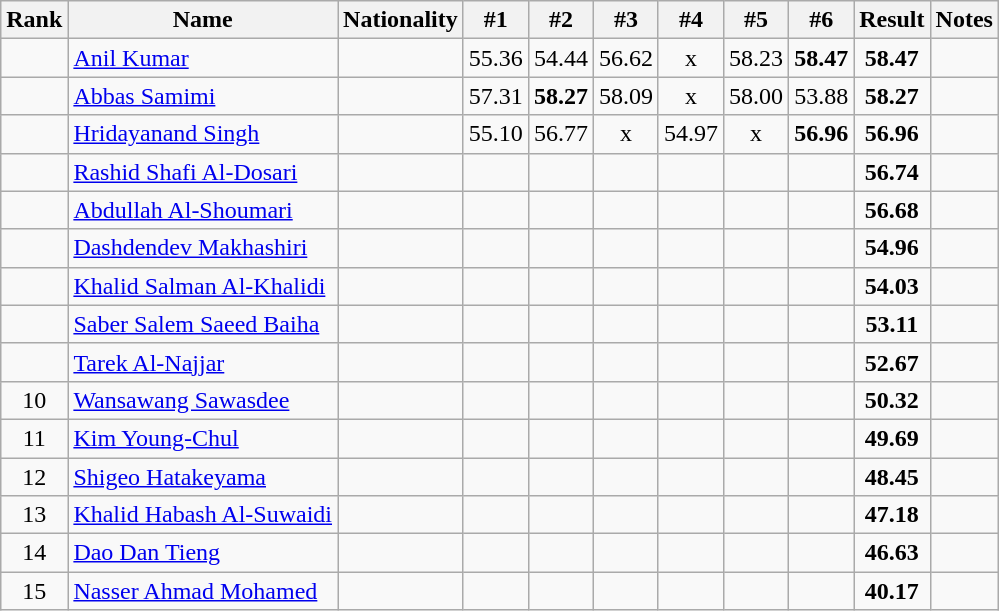<table class="wikitable sortable" style="text-align:center">
<tr>
<th>Rank</th>
<th>Name</th>
<th>Nationality</th>
<th>#1</th>
<th>#2</th>
<th>#3</th>
<th>#4</th>
<th>#5</th>
<th>#6</th>
<th>Result</th>
<th>Notes</th>
</tr>
<tr>
<td></td>
<td align=left><a href='#'>Anil Kumar</a></td>
<td align=left></td>
<td>55.36</td>
<td>54.44</td>
<td>56.62</td>
<td>x</td>
<td>58.23</td>
<td><strong>58.47</strong></td>
<td><strong>58.47</strong></td>
<td></td>
</tr>
<tr>
<td></td>
<td align=left><a href='#'>Abbas Samimi</a></td>
<td align=left></td>
<td>57.31</td>
<td><strong>58.27</strong></td>
<td>58.09</td>
<td>x</td>
<td>58.00</td>
<td>53.88</td>
<td><strong>58.27</strong></td>
<td></td>
</tr>
<tr>
<td></td>
<td align=left><a href='#'>Hridayanand Singh</a></td>
<td align=left></td>
<td>55.10</td>
<td>56.77</td>
<td>x</td>
<td>54.97</td>
<td>x</td>
<td><strong>56.96</strong></td>
<td><strong>56.96</strong></td>
<td></td>
</tr>
<tr>
<td></td>
<td align=left><a href='#'>Rashid Shafi Al-Dosari</a></td>
<td align=left></td>
<td></td>
<td></td>
<td></td>
<td></td>
<td></td>
<td></td>
<td><strong>56.74</strong></td>
<td></td>
</tr>
<tr>
<td></td>
<td align=left><a href='#'>Abdullah Al-Shoumari</a></td>
<td align=left></td>
<td></td>
<td></td>
<td></td>
<td></td>
<td></td>
<td></td>
<td><strong>56.68</strong></td>
<td></td>
</tr>
<tr>
<td></td>
<td align=left><a href='#'>Dashdendev Makhashiri</a></td>
<td align=left></td>
<td></td>
<td></td>
<td></td>
<td></td>
<td></td>
<td></td>
<td><strong>54.96</strong></td>
<td></td>
</tr>
<tr>
<td></td>
<td align=left><a href='#'>Khalid Salman Al-Khalidi</a></td>
<td align=left></td>
<td></td>
<td></td>
<td></td>
<td></td>
<td></td>
<td></td>
<td><strong>54.03</strong></td>
<td></td>
</tr>
<tr>
<td></td>
<td align=left><a href='#'>Saber Salem Saeed Baiha</a></td>
<td align=left></td>
<td></td>
<td></td>
<td></td>
<td></td>
<td></td>
<td></td>
<td><strong>53.11</strong></td>
<td></td>
</tr>
<tr>
<td></td>
<td align=left><a href='#'>Tarek Al-Najjar</a></td>
<td align=left></td>
<td></td>
<td></td>
<td></td>
<td></td>
<td></td>
<td></td>
<td><strong>52.67</strong></td>
<td></td>
</tr>
<tr>
<td>10</td>
<td align=left><a href='#'>Wansawang Sawasdee</a></td>
<td align=left></td>
<td></td>
<td></td>
<td></td>
<td></td>
<td></td>
<td></td>
<td><strong>50.32</strong></td>
<td></td>
</tr>
<tr>
<td>11</td>
<td align=left><a href='#'>Kim Young-Chul</a></td>
<td align=left></td>
<td></td>
<td></td>
<td></td>
<td></td>
<td></td>
<td></td>
<td><strong>49.69</strong></td>
<td></td>
</tr>
<tr>
<td>12</td>
<td align=left><a href='#'>Shigeo Hatakeyama</a></td>
<td align=left></td>
<td></td>
<td></td>
<td></td>
<td></td>
<td></td>
<td></td>
<td><strong>48.45</strong></td>
<td></td>
</tr>
<tr>
<td>13</td>
<td align=left><a href='#'>Khalid Habash Al-Suwaidi</a></td>
<td align=left></td>
<td></td>
<td></td>
<td></td>
<td></td>
<td></td>
<td></td>
<td><strong>47.18</strong></td>
<td></td>
</tr>
<tr>
<td>14</td>
<td align=left><a href='#'>Dao Dan Tieng</a></td>
<td align=left></td>
<td></td>
<td></td>
<td></td>
<td></td>
<td></td>
<td></td>
<td><strong>46.63</strong></td>
<td></td>
</tr>
<tr>
<td>15</td>
<td align=left><a href='#'>Nasser Ahmad Mohamed</a></td>
<td align=left></td>
<td></td>
<td></td>
<td></td>
<td></td>
<td></td>
<td></td>
<td><strong>40.17</strong></td>
<td></td>
</tr>
</table>
